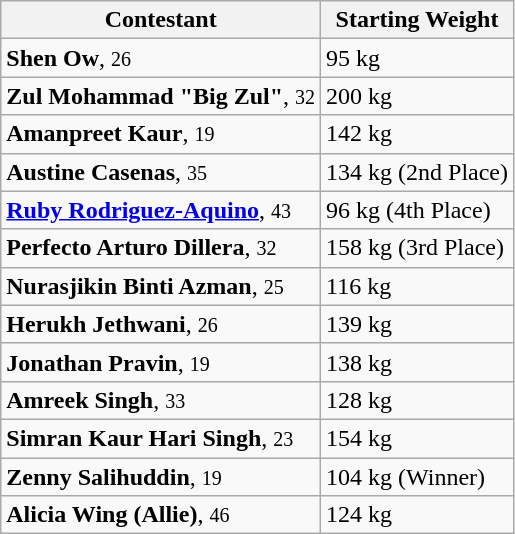<table class="wikitable sortable">
<tr>
<th>Contestant</th>
<th>Starting Weight</th>
</tr>
<tr>
<td><strong>Shen Ow</strong>, <small>26</small></td>
<td>95 kg</td>
</tr>
<tr>
<td><strong>Zul Mohammad "Big Zul"</strong>, <small>32</small></td>
<td>200 kg</td>
</tr>
<tr>
<td><strong>Amanpreet Kaur</strong>, <small>19</small></td>
<td>142 kg</td>
</tr>
<tr>
<td><strong>Austine Casenas</strong>, <small>35</small></td>
<td>134 kg (2nd Place)</td>
</tr>
<tr>
<td><strong><a href='#'>Ruby Rodriguez-Aquino</a></strong>, <small>43</small></td>
<td>96 kg (4th Place)</td>
</tr>
<tr>
<td><strong>Perfecto Arturo Dillera</strong>, <small>32</small></td>
<td>158 kg (3rd Place)</td>
</tr>
<tr>
<td><strong>Nurasjikin Binti Azman</strong>, <small>25</small></td>
<td>116 kg</td>
</tr>
<tr>
<td><strong>Herukh Jethwani</strong>, <small>26</small></td>
<td>139 kg</td>
</tr>
<tr>
<td><strong>Jonathan Pravin</strong>, <small>19</small></td>
<td>138 kg</td>
</tr>
<tr>
<td><strong>Amreek Singh</strong>, <small>33</small></td>
<td>128 kg</td>
</tr>
<tr>
<td><strong>Simran Kaur Hari Singh</strong>, <small>23</small></td>
<td>154 kg</td>
</tr>
<tr>
<td><strong>Zenny Salihuddin</strong>, <small>19</small></td>
<td>104 kg (Winner)</td>
</tr>
<tr>
<td><strong>Alicia Wing (Allie)</strong>, <small>46</small></td>
<td>124 kg</td>
</tr>
</table>
